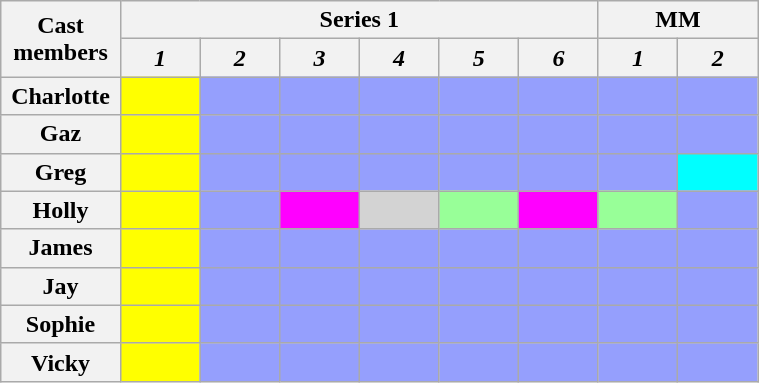<table class="wikitable" style="text-align:center; width:40%;">
<tr>
<th rowspan="2" style="width:15%;">Cast members</th>
<th colspan="6" style="text-align:center;">Series 1</th>
<th colspan="2" style="text-align:center;">MM</th>
</tr>
<tr>
<th style="text-align:center; width:10%;"><em>1</em></th>
<th style="text-align:center; width:10%;"><em>2</em></th>
<th style="text-align:center; width:10%;"><em>3</em></th>
<th style="text-align:center; width:10%;"><em>4</em></th>
<th style="text-align:center; width:10%;"><em>5</em></th>
<th style="text-align:center; width:10%;"><em>6</em></th>
<th style="text-align:center; width:10%;"><em>1</em></th>
<th style="text-align:center; width:10%;"><em>2</em></th>
</tr>
<tr>
<th>Charlotte</th>
<th style="background:#ff0;"></th>
<th style="background:#959FFD;"></th>
<th style="background:#959FFD;"></th>
<th style="background:#959FFD;"></th>
<th style="background:#959FFD;"></th>
<th style="background:#959FFD;"></th>
<th style="background:#959FFD;"></th>
<th style="background:#959FFD;"></th>
</tr>
<tr>
<th>Gaz</th>
<th style="background:#ff0;"></th>
<th style="background:#959FFD;"></th>
<th style="background:#959FFD;"></th>
<th style="background:#959FFD;"></th>
<th style="background:#959FFD;"></th>
<th style="background:#959FFD;"></th>
<th style="background:#959FFD;"></th>
<th style="background:#959FFD;"></th>
</tr>
<tr>
<th>Greg</th>
<th style="background:#ff0;"></th>
<th style="background:#959FFD;"></th>
<th style="background:#959FFD;"></th>
<th style="background:#959FFD;"></th>
<th style="background:#959FFD;"></th>
<th style="background:#959FFD;"></th>
<th style="background:#959FFD;"></th>
<th style="background:#0ff;"></th>
</tr>
<tr>
<th>Holly</th>
<th style="background:#ff0;"></th>
<th style="background:#959FFD;"></th>
<th style="background:#f0f;"></th>
<th style="background:lightgrey;"></th>
<th style="background:#98FF98;"></th>
<th style="background:#f0f;"></th>
<th style="background:#98FF98;"></th>
<th style="background:#959FFD;"></th>
</tr>
<tr>
<th>James</th>
<th style="background:#ff0;"></th>
<th style="background:#959FFD;"></th>
<th style="background:#959FFD;"></th>
<th style="background:#959FFD;"></th>
<th style="background:#959FFD;"></th>
<th style="background:#959FFD;"></th>
<th style="background:#959FFD;"></th>
<th style="background:#959FFD;"></th>
</tr>
<tr>
<th>Jay</th>
<th style="background:#ff0;"></th>
<th style="background:#959FFD;"></th>
<th style="background:#959FFD;"></th>
<th style="background:#959FFD;"></th>
<th style="background:#959FFD;"></th>
<th style="background:#959FFD;"></th>
<th style="background:#959FFD;"></th>
<th style="background:#959FFD;"></th>
</tr>
<tr>
<th>Sophie</th>
<th style="background:#ff0;"></th>
<th style="background:#959FFD;"></th>
<th style="background:#959FFD;"></th>
<th style="background:#959FFD;"></th>
<th style="background:#959FFD;"></th>
<th style="background:#959FFD;"></th>
<th style="background:#959FFD;"></th>
<th style="background:#959FFD;"></th>
</tr>
<tr>
<th>Vicky</th>
<th style="background:#ff0;"></th>
<th style="background:#959FFD;"></th>
<th style="background:#959FFD;"></th>
<th style="background:#959FFD;"></th>
<th style="background:#959FFD;"></th>
<th style="background:#959FFD;"></th>
<th style="background:#959FFD;"></th>
<th style="background:#959FFD;"></th>
</tr>
</table>
